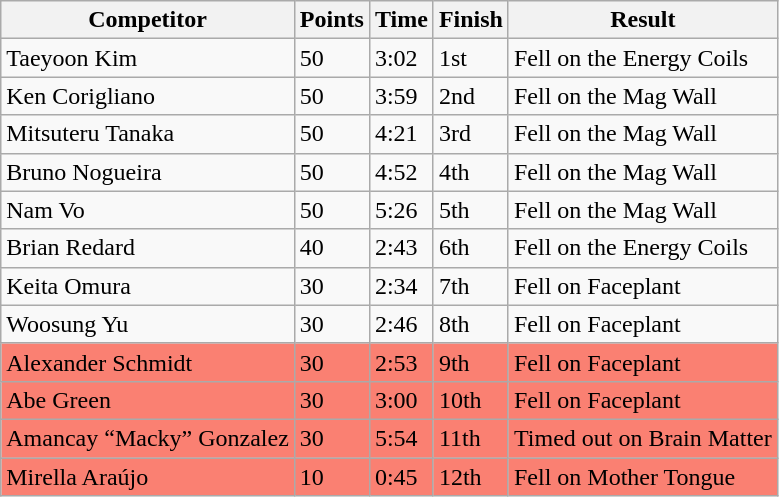<table class="wikitable sortable">
<tr>
<th nowrap="nowrap">Competitor</th>
<th>Points</th>
<th>Time</th>
<th>Finish</th>
<th>Result</th>
</tr>
<tr>
<td> Taeyoon Kim</td>
<td>50</td>
<td>3:02</td>
<td>1st</td>
<td>Fell on the Energy Coils</td>
</tr>
<tr>
<td> Ken Corigliano</td>
<td>50</td>
<td>3:59</td>
<td>2nd</td>
<td>Fell on the Mag Wall</td>
</tr>
<tr>
<td> Mitsuteru Tanaka</td>
<td>50</td>
<td>4:21</td>
<td>3rd</td>
<td>Fell on the Mag Wall</td>
</tr>
<tr>
<td> Bruno Nogueira</td>
<td>50</td>
<td>4:52</td>
<td>4th</td>
<td>Fell on the Mag Wall</td>
</tr>
<tr>
<td> Nam Vo</td>
<td>50</td>
<td>5:26</td>
<td>5th</td>
<td>Fell on the Mag Wall</td>
</tr>
<tr>
<td> Brian Redard</td>
<td>40</td>
<td>2:43</td>
<td>6th</td>
<td>Fell on the Energy Coils</td>
</tr>
<tr>
<td> Keita Omura</td>
<td>30</td>
<td>2:34</td>
<td>7th</td>
<td>Fell on Faceplant</td>
</tr>
<tr>
<td> Woosung Yu</td>
<td>30</td>
<td>2:46</td>
<td>8th</td>
<td>Fell on Faceplant</td>
</tr>
<tr style="background-color:#fa8072">
<td> Alexander Schmidt</td>
<td>30</td>
<td>2:53</td>
<td>9th</td>
<td>Fell on Faceplant</td>
</tr>
<tr style="background-color:#fa8072">
<td> Abe Green</td>
<td>30</td>
<td>3:00</td>
<td>10th</td>
<td>Fell on Faceplant</td>
</tr>
<tr style="background-color:#fa8072">
<td> Amancay “Macky” Gonzalez</td>
<td>30</td>
<td>5:54</td>
<td>11th</td>
<td>Timed out on Brain Matter</td>
</tr>
<tr style="background-color:#fa8072">
<td> Mirella Araújo</td>
<td>10</td>
<td>0:45</td>
<td>12th</td>
<td>Fell on Mother Tongue</td>
</tr>
</table>
